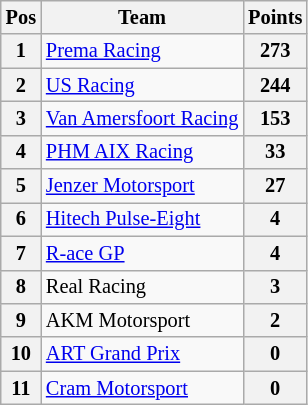<table class="wikitable" style="font-size: 85%;">
<tr>
<th>Pos</th>
<th>Team</th>
<th>Points</th>
</tr>
<tr>
<th>1</th>
<td> <a href='#'>Prema Racing</a></td>
<th>273</th>
</tr>
<tr>
<th>2</th>
<td nowrap> <a href='#'>US Racing</a></td>
<th>244</th>
</tr>
<tr>
<th>3</th>
<td> <a href='#'>Van Amersfoort Racing</a></td>
<th>153</th>
</tr>
<tr>
<th>4</th>
<td> <a href='#'>PHM AIX Racing</a></td>
<th>33</th>
</tr>
<tr>
<th>5</th>
<td> <a href='#'>Jenzer Motorsport</a></td>
<th>27</th>
</tr>
<tr>
<th>6</th>
<td> <a href='#'>Hitech Pulse-Eight</a></td>
<th>4</th>
</tr>
<tr>
<th>7</th>
<td> <a href='#'>R-ace GP</a></td>
<th>4</th>
</tr>
<tr>
<th>8</th>
<td> Real Racing</td>
<th>3</th>
</tr>
<tr>
<th>9</th>
<td> AKM Motorsport</td>
<th>2</th>
</tr>
<tr>
<th>10</th>
<td> <a href='#'>ART Grand Prix</a></td>
<th>0</th>
</tr>
<tr>
<th>11</th>
<td> <a href='#'>Cram Motorsport</a></td>
<th>0</th>
</tr>
</table>
